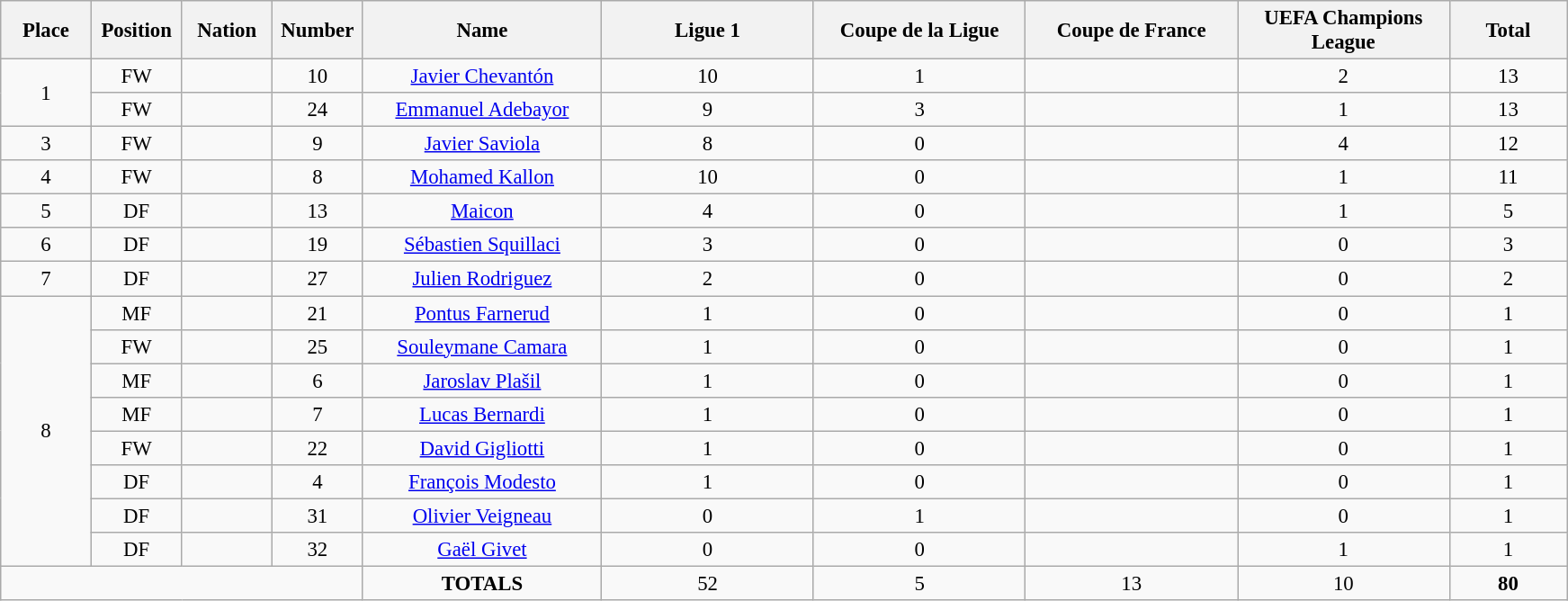<table class="wikitable" style="font-size: 95%; text-align: center;">
<tr>
<th width=60>Place</th>
<th width=60>Position</th>
<th width=60>Nation</th>
<th width=60>Number</th>
<th width=170>Name</th>
<th width=150>Ligue 1</th>
<th width=150>Coupe de la Ligue</th>
<th width=150>Coupe de France</th>
<th width=150>UEFA Champions League</th>
<th width=80>Total</th>
</tr>
<tr>
<td rowspan="2">1</td>
<td>FW</td>
<td></td>
<td>10</td>
<td><a href='#'>Javier Chevantón</a></td>
<td>10</td>
<td>1</td>
<td></td>
<td>2</td>
<td>13</td>
</tr>
<tr>
<td>FW</td>
<td></td>
<td>24</td>
<td><a href='#'>Emmanuel Adebayor</a></td>
<td>9</td>
<td>3</td>
<td></td>
<td>1</td>
<td>13</td>
</tr>
<tr>
<td>3</td>
<td>FW</td>
<td></td>
<td>9</td>
<td><a href='#'>Javier Saviola</a></td>
<td>8</td>
<td>0</td>
<td></td>
<td>4</td>
<td>12</td>
</tr>
<tr>
<td>4</td>
<td>FW</td>
<td></td>
<td>8</td>
<td><a href='#'>Mohamed Kallon</a></td>
<td>10</td>
<td>0</td>
<td></td>
<td>1</td>
<td>11</td>
</tr>
<tr>
<td>5</td>
<td>DF</td>
<td></td>
<td>13</td>
<td><a href='#'>Maicon</a></td>
<td>4</td>
<td>0</td>
<td></td>
<td>1</td>
<td>5</td>
</tr>
<tr>
<td>6</td>
<td>DF</td>
<td></td>
<td>19</td>
<td><a href='#'>Sébastien Squillaci</a></td>
<td>3</td>
<td>0</td>
<td></td>
<td>0</td>
<td>3</td>
</tr>
<tr>
<td>7</td>
<td>DF</td>
<td></td>
<td>27</td>
<td><a href='#'>Julien Rodriguez</a></td>
<td>2</td>
<td>0</td>
<td></td>
<td>0</td>
<td>2</td>
</tr>
<tr>
<td rowspan="8">8</td>
<td>MF</td>
<td></td>
<td>21</td>
<td><a href='#'>Pontus Farnerud</a></td>
<td>1</td>
<td>0</td>
<td></td>
<td>0</td>
<td>1</td>
</tr>
<tr>
<td>FW</td>
<td></td>
<td>25</td>
<td><a href='#'>Souleymane Camara</a></td>
<td>1</td>
<td>0</td>
<td></td>
<td>0</td>
<td>1</td>
</tr>
<tr>
<td>MF</td>
<td></td>
<td>6</td>
<td><a href='#'>Jaroslav Plašil</a></td>
<td>1</td>
<td>0</td>
<td></td>
<td>0</td>
<td>1</td>
</tr>
<tr>
<td>MF</td>
<td></td>
<td>7</td>
<td><a href='#'>Lucas Bernardi</a></td>
<td>1</td>
<td>0</td>
<td></td>
<td>0</td>
<td>1</td>
</tr>
<tr>
<td>FW</td>
<td></td>
<td>22</td>
<td><a href='#'>David Gigliotti</a></td>
<td>1</td>
<td>0</td>
<td></td>
<td>0</td>
<td>1</td>
</tr>
<tr>
<td>DF</td>
<td></td>
<td>4</td>
<td><a href='#'>François Modesto</a></td>
<td>1</td>
<td>0</td>
<td></td>
<td>0</td>
<td>1</td>
</tr>
<tr>
<td>DF</td>
<td></td>
<td>31</td>
<td><a href='#'>Olivier Veigneau</a></td>
<td>0</td>
<td>1</td>
<td></td>
<td>0</td>
<td>1</td>
</tr>
<tr>
<td>DF</td>
<td></td>
<td>32</td>
<td><a href='#'>Gaël Givet</a></td>
<td>0</td>
<td>0</td>
<td></td>
<td>1</td>
<td>1</td>
</tr>
<tr>
<td colspan="4"></td>
<td><strong>TOTALS</strong></td>
<td>52</td>
<td>5</td>
<td>13</td>
<td>10</td>
<td><strong>80</strong></td>
</tr>
</table>
